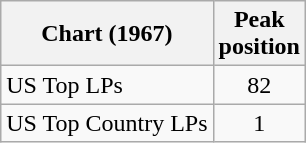<table class="wikitable">
<tr>
<th>Chart (1967)</th>
<th>Peak<br>position</th>
</tr>
<tr>
<td>US Top LPs</td>
<td align="center">82</td>
</tr>
<tr>
<td>US Top Country LPs</td>
<td align="center">1</td>
</tr>
</table>
